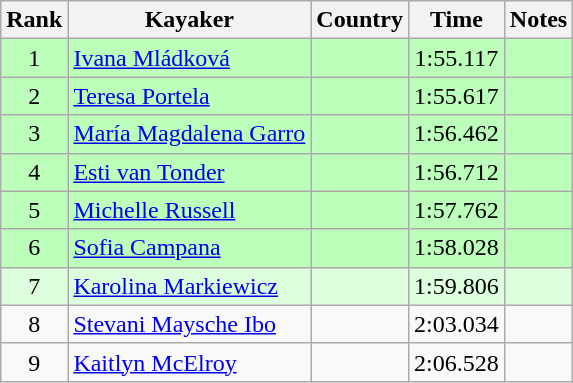<table class="wikitable" style="text-align:center">
<tr>
<th>Rank</th>
<th>Kayaker</th>
<th>Country</th>
<th>Time</th>
<th>Notes</th>
</tr>
<tr bgcolor=bbffbb>
<td>1</td>
<td align="left"><a href='#'>Ivana Mládková</a></td>
<td align="left"></td>
<td>1:55.117</td>
<td></td>
</tr>
<tr bgcolor=bbffbb>
<td>2</td>
<td align="left"><a href='#'>Teresa Portela</a></td>
<td align="left"></td>
<td>1:55.617</td>
<td></td>
</tr>
<tr bgcolor=bbffbb>
<td>3</td>
<td align="left"><a href='#'>María Magdalena Garro</a></td>
<td align="left"></td>
<td>1:56.462</td>
<td></td>
</tr>
<tr bgcolor=bbffbb>
<td>4</td>
<td align="left"><a href='#'>Esti van Tonder</a></td>
<td align="left"></td>
<td>1:56.712</td>
<td></td>
</tr>
<tr bgcolor=bbffbb>
<td>5</td>
<td align="left"><a href='#'>Michelle Russell</a></td>
<td align="left"></td>
<td>1:57.762</td>
<td></td>
</tr>
<tr bgcolor=bbffbb>
<td>6</td>
<td align="left"><a href='#'>Sofia Campana</a></td>
<td align="left"></td>
<td>1:58.028</td>
<td></td>
</tr>
<tr bgcolor=ddffdd>
<td>7</td>
<td align="left"><a href='#'>Karolina Markiewicz</a></td>
<td align="left"></td>
<td>1:59.806</td>
<td></td>
</tr>
<tr>
<td>8</td>
<td align="left"><a href='#'>Stevani Maysche Ibo</a></td>
<td align="left"></td>
<td>2:03.034</td>
<td></td>
</tr>
<tr>
<td>9</td>
<td align="left"><a href='#'>Kaitlyn McElroy</a></td>
<td align="left"></td>
<td>2:06.528</td>
<td></td>
</tr>
</table>
